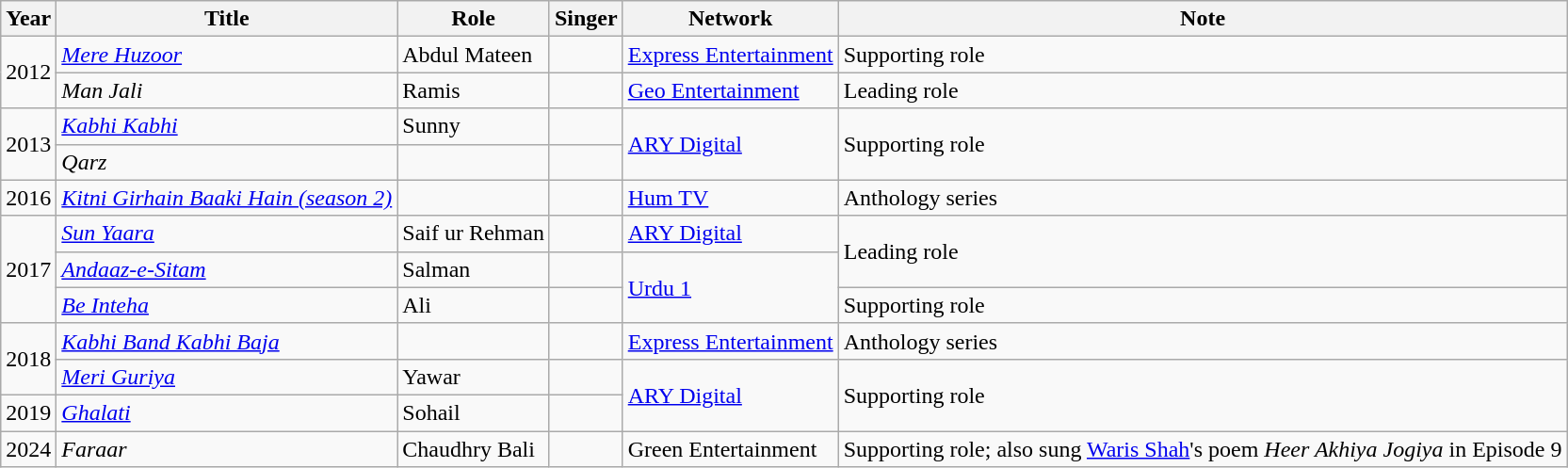<table class="wikitable sortable">
<tr>
<th>Year</th>
<th>Title</th>
<th>Role</th>
<th>Singer</th>
<th>Network</th>
<th>Note</th>
</tr>
<tr>
<td rowspan="2">2012</td>
<td><em><a href='#'>Mere Huzoor</a></em></td>
<td>Abdul Mateen</td>
<td></td>
<td><a href='#'>Express Entertainment</a></td>
<td>Supporting role</td>
</tr>
<tr>
<td><em>Man Jali</em></td>
<td>Ramis</td>
<td></td>
<td><a href='#'>Geo Entertainment</a></td>
<td>Leading role</td>
</tr>
<tr>
<td rowspan="2">2013</td>
<td><em><a href='#'>Kabhi Kabhi</a></em></td>
<td>Sunny</td>
<td></td>
<td rowspan="2"><a href='#'>ARY Digital</a></td>
<td rowspan="2">Supporting role</td>
</tr>
<tr>
<td><em>Qarz</em></td>
<td></td>
<td></td>
</tr>
<tr>
<td>2016</td>
<td><em><a href='#'>Kitni Girhain Baaki Hain (season 2)</a></em></td>
<td></td>
<td></td>
<td><a href='#'>Hum TV</a></td>
<td>Anthology series</td>
</tr>
<tr>
<td rowspan="3">2017</td>
<td><em><a href='#'>Sun Yaara</a></em></td>
<td>Saif ur Rehman</td>
<td></td>
<td><a href='#'>ARY Digital</a></td>
<td rowspan="2">Leading role</td>
</tr>
<tr>
<td><em><a href='#'>Andaaz-e-Sitam</a></em></td>
<td>Salman</td>
<td></td>
<td rowspan="2"><a href='#'>Urdu 1</a></td>
</tr>
<tr>
<td><em><a href='#'>Be Inteha</a></em></td>
<td>Ali</td>
<td></td>
<td>Supporting role</td>
</tr>
<tr>
<td rowspan="2">2018</td>
<td><em><a href='#'>Kabhi Band Kabhi Baja</a></em></td>
<td></td>
<td></td>
<td><a href='#'>Express Entertainment</a></td>
<td>Anthology series</td>
</tr>
<tr>
<td><em><a href='#'>Meri Guriya</a></em></td>
<td>Yawar</td>
<td></td>
<td rowspan="2"><a href='#'>ARY Digital</a></td>
<td rowspan="2">Supporting role</td>
</tr>
<tr>
<td>2019</td>
<td><em><a href='#'>Ghalati</a></em></td>
<td>Sohail</td>
<td></td>
</tr>
<tr>
<td>2024</td>
<td><em>Faraar</em></td>
<td>Chaudhry Bali</td>
<td></td>
<td>Green Entertainment</td>
<td>Supporting role; also sung <a href='#'>Waris Shah</a>'s poem <em>Heer Akhiya Jogiya</em> in Episode 9</td>
</tr>
</table>
